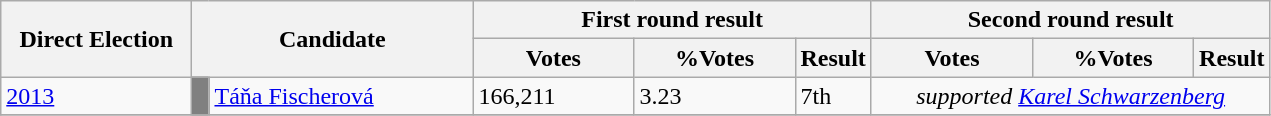<table class="wikitable">
<tr>
<th width="120" rowspan="2">Direct Election</th>
<th width="180" rowspan="2" colspan=2>Candidate</th>
<th width="200" colspan=3>First round result</th>
<th width="200" colspan=3>Second round result</th>
</tr>
<tr>
<th width="100">Votes</th>
<th width="100">%Votes</th>
<th>Result</th>
<th width="100">Votes</th>
<th width="100">%Votes</th>
<th>Result</th>
</tr>
<tr>
<td><a href='#'>2013</a></td>
<td bgcolor="grey"></td>
<td><a href='#'>Táňa Fischerová</a></td>
<td>166,211</td>
<td>3.23</td>
<td>7th</td>
<td colspan=3 align=center><em>supported <a href='#'>Karel Schwarzenberg</a></em></td>
</tr>
<tr>
</tr>
</table>
